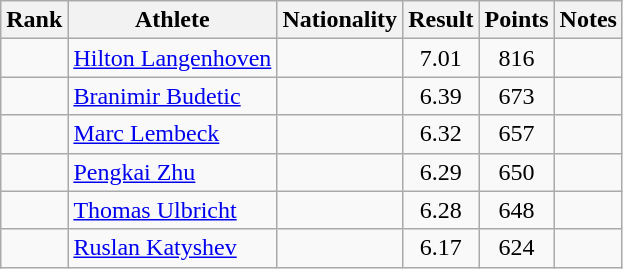<table class="wikitable sortable" style="text-align:center">
<tr>
<th>Rank</th>
<th>Athlete</th>
<th>Nationality</th>
<th>Result</th>
<th>Points</th>
<th>Notes</th>
</tr>
<tr>
<td></td>
<td align=left><a href='#'>Hilton Langenhoven</a></td>
<td align=left></td>
<td>7.01</td>
<td>816</td>
<td></td>
</tr>
<tr>
<td></td>
<td align=left><a href='#'>Branimir Budetic</a></td>
<td align=left></td>
<td>6.39</td>
<td>673</td>
<td></td>
</tr>
<tr>
<td></td>
<td align=left><a href='#'>Marc Lembeck</a></td>
<td align=left></td>
<td>6.32</td>
<td>657</td>
<td></td>
</tr>
<tr>
<td></td>
<td align=left><a href='#'>Pengkai Zhu</a></td>
<td align=left></td>
<td>6.29</td>
<td>650</td>
<td></td>
</tr>
<tr>
<td></td>
<td align=left><a href='#'>Thomas Ulbricht</a></td>
<td align=left></td>
<td>6.28</td>
<td>648</td>
<td></td>
</tr>
<tr>
<td></td>
<td align=left><a href='#'>Ruslan Katyshev</a></td>
<td align=left></td>
<td>6.17</td>
<td>624</td>
<td></td>
</tr>
</table>
